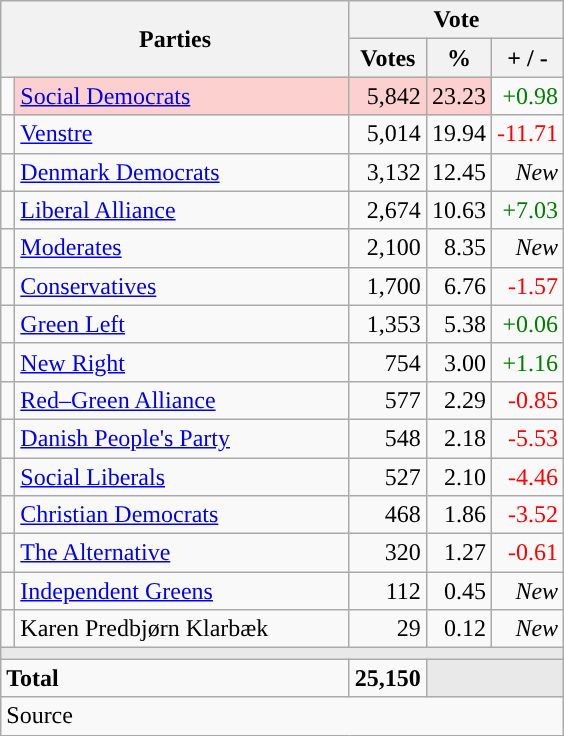<table class="wikitable" style="text-align:right;">
<tr>
<th style="text-align:centre;" rowspan="2" colspan="2" width="225">Parties</th>
<th colspan="3">Vote</th>
</tr>
<tr>
<th width="15">Votes</th>
<th width="15">%</th>
<th width="15">+ / -</th>
</tr>
<tr>
<td width="2" style="color:inherit;background:"></td>
<td bgcolor=#fbd0ce  align="left"><a href='#'>Social Democrats</a></td>
<td bgcolor=#fbd0ce>5,842</td>
<td bgcolor=#fbd0ce>23.23</td>
<td style=color:green;>+0.98</td>
</tr>
<tr>
<td width="2" style="color:inherit;background:"></td>
<td align="left"><a href='#'>Venstre</a></td>
<td>5,014</td>
<td>19.94</td>
<td style=color:red;>-11.71</td>
</tr>
<tr>
<td width="2" style="color:inherit;background:"></td>
<td align="left"><a href='#'>Denmark Democrats</a></td>
<td>3,132</td>
<td>12.45</td>
<td><em>New</em></td>
</tr>
<tr>
<td width="2" style="color:inherit;background:"></td>
<td align="left"><a href='#'>Liberal Alliance</a></td>
<td>2,674</td>
<td>10.63</td>
<td style=color:green;>+7.03</td>
</tr>
<tr>
<td width="2" style="color:inherit;background:"></td>
<td align="left"><a href='#'>Moderates</a></td>
<td>2,100</td>
<td>8.35</td>
<td><em>New</em></td>
</tr>
<tr>
<td width="2" style="color:inherit;background:"></td>
<td align="left"><a href='#'>Conservatives</a></td>
<td>1,700</td>
<td>6.76</td>
<td style=color:red;>-1.57</td>
</tr>
<tr>
<td width="2" style="color:inherit;background:"></td>
<td align="left"><a href='#'>Green Left</a></td>
<td>1,353</td>
<td>5.38</td>
<td style=color:green;>+0.06</td>
</tr>
<tr>
<td width="2" style="color:inherit;background:"></td>
<td align="left"><a href='#'>New Right</a></td>
<td>754</td>
<td>3.00</td>
<td style=color:green;>+1.16</td>
</tr>
<tr>
<td width="2" style="color:inherit;background:"></td>
<td align="left"><a href='#'>Red–Green Alliance</a></td>
<td>577</td>
<td>2.29</td>
<td style=color:red;>-0.85</td>
</tr>
<tr>
<td width="2" style="color:inherit;background:"></td>
<td align="left"><a href='#'>Danish People's Party</a></td>
<td>548</td>
<td>2.18</td>
<td style=color:red;>-5.53</td>
</tr>
<tr>
<td width="2" style="color:inherit;background:"></td>
<td align="left"><a href='#'>Social Liberals</a></td>
<td>527</td>
<td>2.10</td>
<td style=color:red;>-4.46</td>
</tr>
<tr>
<td width="2" style="color:inherit;background:"></td>
<td align="left"><a href='#'>Christian Democrats</a></td>
<td>468</td>
<td>1.86</td>
<td style=color:red;>-3.52</td>
</tr>
<tr>
<td width="2" style="color:inherit;background:"></td>
<td align="left"><a href='#'>The Alternative</a></td>
<td>320</td>
<td>1.27</td>
<td style=color:red;>-0.61</td>
</tr>
<tr>
<td width="2" style="color:inherit;background:"></td>
<td align="left"><a href='#'>Independent Greens</a></td>
<td>112</td>
<td>0.45</td>
<td><em>New</em></td>
</tr>
<tr>
<td width="2" style="color:inherit;background:"></td>
<td align="left">Karen Predbjørn Klarbæk</td>
<td>29</td>
<td>0.12</td>
<td><em>New</em></td>
</tr>
<tr>
<td colspan="7" bgcolor="#E9E9E9"></td>
</tr>
<tr>
<td align="left" colspan="2"><strong>Total</strong></td>
<td><strong>25,150</strong></td>
<td bgcolor="#E9E9E9" colspan="2"></td>
</tr>
<tr>
<td align="left" colspan="6">Source</td>
</tr>
</table>
